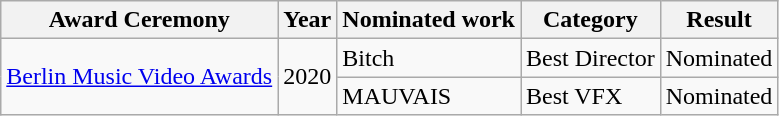<table class="wikitable">
<tr>
<th>Award Ceremony</th>
<th>Year</th>
<th>Nominated work</th>
<th>Category</th>
<th>Result</th>
</tr>
<tr>
<td rowspan="2"><a href='#'>Berlin Music Video Awards</a></td>
<td rowspan="2">2020</td>
<td>Bitch</td>
<td>Best Director</td>
<td>Nominated</td>
</tr>
<tr>
<td>MAUVAIS</td>
<td>Best VFX</td>
<td>Nominated</td>
</tr>
</table>
